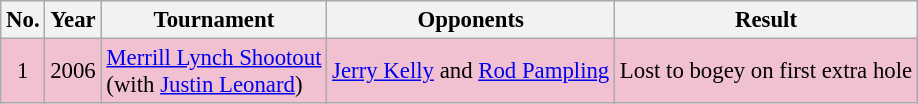<table class="wikitable" style="font-size:95%;">
<tr>
<th>No.</th>
<th>Year</th>
<th>Tournament</th>
<th>Opponents</th>
<th>Result</th>
</tr>
<tr style="background:#F2C1D1;">
<td align=center>1</td>
<td>2006</td>
<td><a href='#'>Merrill Lynch Shootout</a><br>(with  <a href='#'>Justin Leonard</a>)</td>
<td> <a href='#'>Jerry Kelly</a> and  <a href='#'>Rod Pampling</a></td>
<td>Lost to bogey on first extra hole</td>
</tr>
</table>
